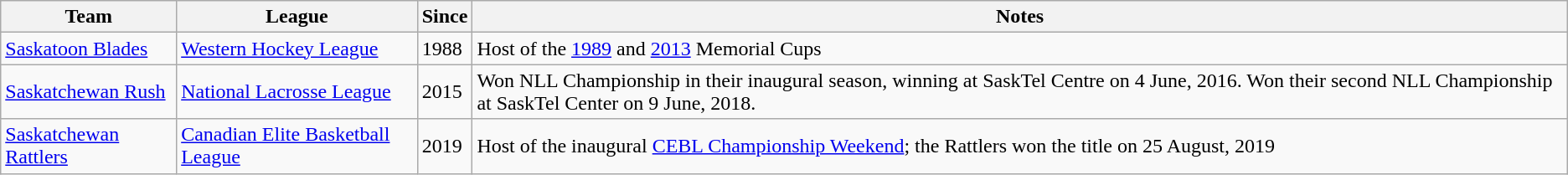<table class="wikitable">
<tr>
<th bgcolor="#DDDDFF">Team</th>
<th bgcolor="#DDDDFF">League</th>
<th bgcolor="#DDDDFF">Since</th>
<th bgcolor="#DDDDFF">Notes</th>
</tr>
<tr>
<td><a href='#'>Saskatoon Blades</a></td>
<td><a href='#'>Western Hockey League</a></td>
<td>1988</td>
<td>Host of the <a href='#'>1989</a> and <a href='#'>2013</a> Memorial Cups</td>
</tr>
<tr>
<td><a href='#'>Saskatchewan Rush</a></td>
<td><a href='#'>National Lacrosse League</a></td>
<td>2015</td>
<td>Won NLL Championship in their inaugural season, winning at SaskTel Centre on 4 June, 2016.  Won their second NLL Championship at SaskTel Center on 9 June, 2018.</td>
</tr>
<tr>
<td><a href='#'>Saskatchewan Rattlers</a></td>
<td><a href='#'>Canadian Elite Basketball League</a></td>
<td>2019</td>
<td>Host of the inaugural <a href='#'>CEBL Championship Weekend</a>; the Rattlers won the title on 25 August, 2019</td>
</tr>
</table>
